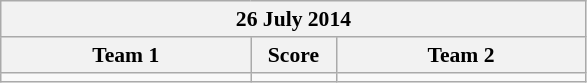<table class="wikitable" style="text-align: center; font-size:90% ">
<tr>
<th colspan=3>26 July 2014</th>
</tr>
<tr>
<th align="right" width="160">Team 1</th>
<th width="50">Score</th>
<th align="left" width="160">Team 2</th>
</tr>
<tr>
<td align=right><strong></strong></td>
<td align=center></td>
<td align=left></td>
</tr>
</table>
